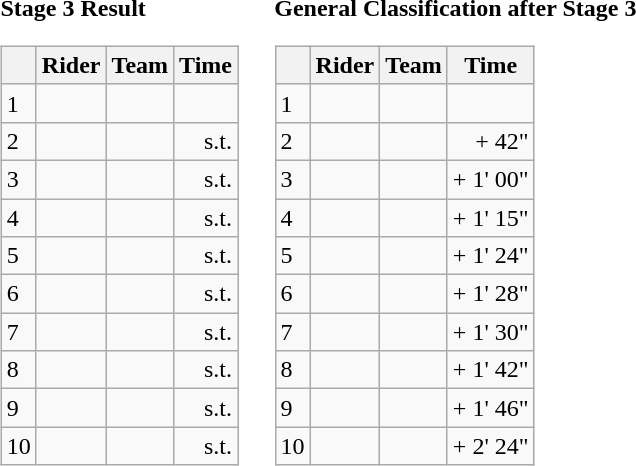<table>
<tr>
<td><strong>Stage 3 Result</strong><br><table class="wikitable">
<tr>
<th></th>
<th>Rider</th>
<th>Team</th>
<th>Time</th>
</tr>
<tr>
<td>1</td>
<td></td>
<td></td>
<td align="right"></td>
</tr>
<tr>
<td>2</td>
<td></td>
<td></td>
<td align="right">s.t.</td>
</tr>
<tr>
<td>3</td>
<td></td>
<td></td>
<td align="right">s.t.</td>
</tr>
<tr>
<td>4</td>
<td></td>
<td></td>
<td align="right">s.t.</td>
</tr>
<tr>
<td>5</td>
<td></td>
<td></td>
<td align="right">s.t.</td>
</tr>
<tr>
<td>6</td>
<td></td>
<td></td>
<td align="right">s.t.</td>
</tr>
<tr>
<td>7</td>
<td></td>
<td></td>
<td align="right">s.t.</td>
</tr>
<tr>
<td>8</td>
<td></td>
<td></td>
<td align="right">s.t.</td>
</tr>
<tr>
<td>9</td>
<td></td>
<td></td>
<td align="right">s.t.</td>
</tr>
<tr>
<td>10</td>
<td></td>
<td></td>
<td align="right">s.t.</td>
</tr>
</table>
</td>
<td></td>
<td><strong>General Classification after Stage 3</strong><br><table class="wikitable">
<tr>
<th></th>
<th>Rider</th>
<th>Team</th>
<th>Time</th>
</tr>
<tr>
<td>1</td>
<td> </td>
<td></td>
<td align="right"></td>
</tr>
<tr>
<td>2</td>
<td></td>
<td></td>
<td align="right">+ 42"</td>
</tr>
<tr>
<td>3</td>
<td></td>
<td></td>
<td align="right">+ 1' 00"</td>
</tr>
<tr>
<td>4</td>
<td></td>
<td></td>
<td align="right">+ 1' 15"</td>
</tr>
<tr>
<td>5</td>
<td></td>
<td></td>
<td align="right">+ 1' 24"</td>
</tr>
<tr>
<td>6</td>
<td></td>
<td></td>
<td align="right">+ 1' 28"</td>
</tr>
<tr>
<td>7</td>
<td></td>
<td></td>
<td align="right">+ 1' 30"</td>
</tr>
<tr>
<td>8</td>
<td></td>
<td></td>
<td align="right">+ 1' 42"</td>
</tr>
<tr>
<td>9</td>
<td></td>
<td></td>
<td align="right">+ 1' 46"</td>
</tr>
<tr>
<td>10</td>
<td></td>
<td></td>
<td align="right">+ 2' 24"</td>
</tr>
</table>
</td>
</tr>
</table>
